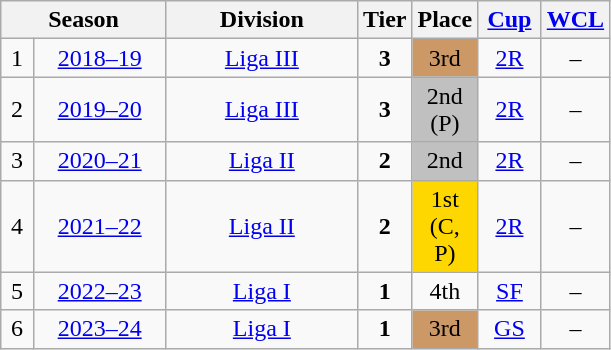<table class="wikitable" style="text-align:center; font-size:100%">
<tr>
<th rowspan=1 colspan=2 style="width: 103px;">Season</th>
<th style="width: 120px;">Division</th>
<th style="width: 25px;">Tier</th>
<th style="width: 35px;">Place</th>
<th style="width: 35px;"><a href='#'>Cup</a></th>
<th style="width: 35px;"><a href='#'>WCL</a></th>
</tr>
<tr>
<td>1</td>
<td><a href='#'>2018–19</a></td>
<td><a href='#'>Liga III</a></td>
<td><strong>3</strong></td>
<td bgcolor=#CC9966>3rd</td>
<td style="width: 35px;"><a href='#'>2R</a></td>
<td style="width: 35px;">–</td>
</tr>
<tr>
<td>2</td>
<td><a href='#'>2019–20</a></td>
<td><a href='#'>Liga III</a></td>
<td><strong>3</strong></td>
<td align=center bgcolor=silver>2nd (P)</td>
<td style="width: 35px;"><a href='#'>2R</a></td>
<td style="width: 35px;">–</td>
</tr>
<tr>
<td>3</td>
<td><a href='#'>2020–21</a></td>
<td><a href='#'>Liga II</a></td>
<td><strong>2</strong></td>
<td align=center bgcolor=silver>2nd</td>
<td><a href='#'>2R</a></td>
<td style="width: 35px;">–</td>
</tr>
<tr>
<td>4</td>
<td><a href='#'>2021–22</a></td>
<td><a href='#'>Liga II</a></td>
<td><strong>2</strong></td>
<td align=center bgcolor=gold>1st (C, P)</td>
<td><a href='#'>2R</a></td>
<td style="width: 35px;">–</td>
</tr>
<tr>
<td>5</td>
<td><a href='#'>2022–23</a></td>
<td><a href='#'>Liga I</a></td>
<td><strong>1</strong></td>
<td>4th</td>
<td><a href='#'>SF</a></td>
<td style="width: 35px;">–</td>
</tr>
<tr>
<td>6</td>
<td><a href='#'>2023–24</a></td>
<td><a href='#'>Liga I</a></td>
<td><strong>1</strong></td>
<td align=center bgcolor=#CC9966>3rd</td>
<td><a href='#'>GS</a></td>
<td style="width: 35px;">–</td>
</tr>
</table>
